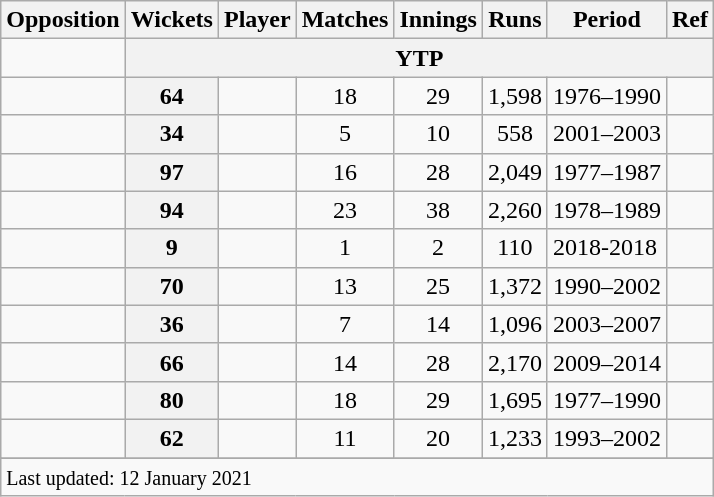<table class="wikitable plainrowheaders sortable">
<tr>
<th scope=col>Opposition</th>
<th scope=col>Wickets</th>
<th scope=col>Player</th>
<th scope=col>Matches</th>
<th scope=col>Innings</th>
<th scope=col>Runs</th>
<th scope=col>Period</th>
<th scope=col>Ref</th>
</tr>
<tr>
<td></td>
<th scope=row style=text-align:center; colspan=7>YTP</th>
</tr>
<tr>
<td></td>
<th scope=row style=text-align:center;>64</th>
<td></td>
<td align=center>18</td>
<td align=center>29</td>
<td align=center>1,598</td>
<td>1976–1990</td>
<td></td>
</tr>
<tr>
<td></td>
<th scope=row style=text-align:center;>34</th>
<td></td>
<td align=center>5</td>
<td align=center>10</td>
<td align=center>558</td>
<td>2001–2003</td>
<td></td>
</tr>
<tr>
<td></td>
<th scope=row style=text-align:center;>97</th>
<td></td>
<td align=center>16</td>
<td align=center>28</td>
<td align=center>2,049</td>
<td>1977–1987</td>
<td></td>
</tr>
<tr>
<td></td>
<th scope=row style=text-align:center;>94</th>
<td></td>
<td align=center>23</td>
<td align=center>38</td>
<td align=center>2,260</td>
<td>1978–1989</td>
<td></td>
</tr>
<tr>
<td></td>
<th scope=row style=text-align:center;>9</th>
<td></td>
<td align=center>1</td>
<td align=center>2</td>
<td align=center>110</td>
<td>2018-2018</td>
<td></td>
</tr>
<tr>
<td></td>
<th scope=row style=text-align:center;>70</th>
<td></td>
<td align=center>13</td>
<td align=center>25</td>
<td align=center>1,372</td>
<td>1990–2002</td>
<td></td>
</tr>
<tr>
<td></td>
<th scope=row style=text-align:center;>36</th>
<td></td>
<td align=center>7</td>
<td align=center>14</td>
<td align=center>1,096</td>
<td>2003–2007</td>
<td></td>
</tr>
<tr>
<td></td>
<th scope=row style=text-align:center;>66</th>
<td></td>
<td align=center>14</td>
<td align=center>28</td>
<td align=center>2,170</td>
<td>2009–2014</td>
<td></td>
</tr>
<tr>
<td></td>
<th scope=row style=text-align:center;>80</th>
<td></td>
<td align=center>18</td>
<td align=center>29</td>
<td align=center>1,695</td>
<td>1977–1990</td>
<td></td>
</tr>
<tr>
<td></td>
<th scope=row style=text-align:center;>62</th>
<td></td>
<td align=center>11</td>
<td align=center>20</td>
<td align=center>1,233</td>
<td>1993–2002</td>
<td></td>
</tr>
<tr>
</tr>
<tr class=sortbottom>
<td colspan=8><small>Last updated: 12 January 2021</small></td>
</tr>
</table>
